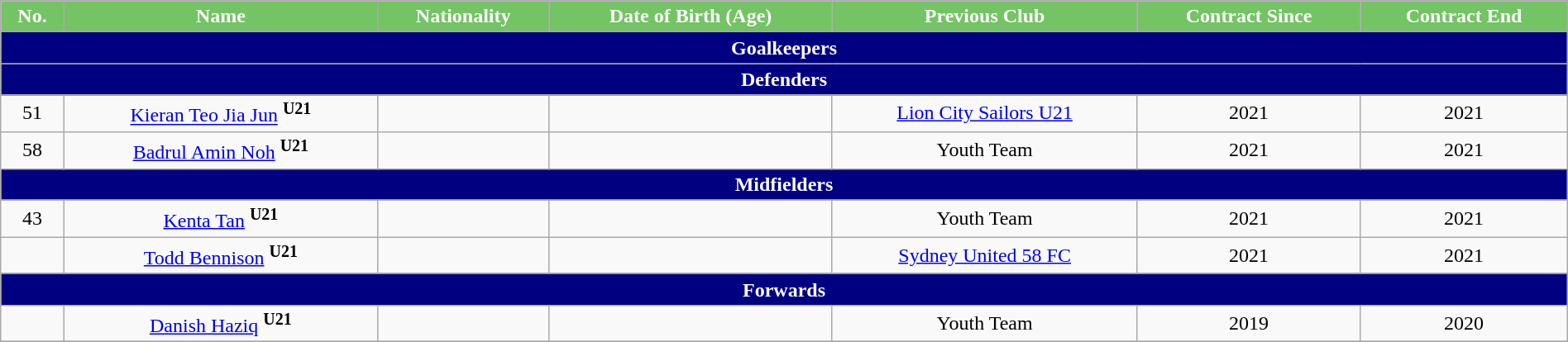<table class="wikitable" style="text-align:center; font-size:100%; width:100%;">
<tr>
<th style="background:#74C365; color:white; text-align:center;">No.</th>
<th style="background:#74C365; color:white; text-align:center;">Name</th>
<th style="background:#74C365; color:white; text-align:center;">Nationality</th>
<th style="background:#74C365; color:white; text-align:center;">Date of Birth (Age)</th>
<th style="background:#74C365; color:white; text-align:center;">Previous Club</th>
<th style="background:#74C365; color:white; text-align:center;">Contract Since</th>
<th style="background:#74C365; color:white; text-align:center;">Contract End</th>
</tr>
<tr>
<th colspan="8" style="background:navy; color:white; text-align:center;">Goalkeepers</th>
</tr>
<tr>
<th colspan="8" style="background:navy; color:white; text-align:center;">Defenders</th>
</tr>
<tr>
<td>51</td>
<td><a href='#'>Kieran Teo Jia Jun</a> <sup><strong>U21</strong></sup></td>
<td></td>
<td></td>
<td> <a href='#'>Lion City Sailors U21</a></td>
<td>2021</td>
<td>2021</td>
</tr>
<tr>
<td>58</td>
<td><a href='#'>Badrul Amin Noh</a> <sup><strong>U21</strong></sup></td>
<td></td>
<td></td>
<td>Youth Team</td>
<td>2021</td>
<td>2021</td>
</tr>
<tr>
<th colspan="8" style="background:navy; color:white; text-align:center;">Midfielders</th>
</tr>
<tr>
<td>43</td>
<td><a href='#'>Kenta Tan</a> <sup><strong>U21</strong></sup></td>
<td></td>
<td></td>
<td>Youth Team</td>
<td>2021</td>
<td>2021</td>
</tr>
<tr>
<td></td>
<td><a href='#'>Todd Bennison</a> <sup><strong>U21</strong></sup></td>
<td></td>
<td></td>
<td> <a href='#'>Sydney United 58 FC</a></td>
<td>2021</td>
<td>2021</td>
</tr>
<tr>
<th colspan="8" style="background:navy; color:white; text-align:center;">Forwards</th>
</tr>
<tr>
<td></td>
<td><a href='#'>Danish Haziq</a> <sup><strong>U21</strong></sup></td>
<td></td>
<td></td>
<td>Youth Team</td>
<td>2019</td>
<td>2020</td>
</tr>
<tr>
</tr>
</table>
